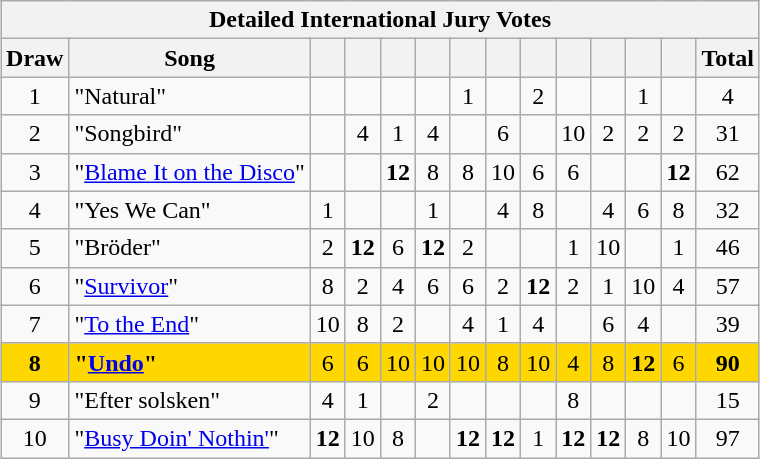<table class="sortable wikitable" style="margin: 1em auto 1em auto; text-align:center;">
<tr>
<th colspan="14">Detailed International Jury Votes</th>
</tr>
<tr>
<th>Draw</th>
<th>Song</th>
<th></th>
<th></th>
<th></th>
<th></th>
<th></th>
<th></th>
<th></th>
<th></th>
<th></th>
<th></th>
<th></th>
<th>Total</th>
</tr>
<tr>
<td>1</td>
<td align="left">"Natural"</td>
<td></td>
<td></td>
<td></td>
<td></td>
<td>1</td>
<td></td>
<td>2</td>
<td></td>
<td></td>
<td>1</td>
<td></td>
<td>4</td>
</tr>
<tr>
<td>2</td>
<td align="left">"Songbird"</td>
<td></td>
<td>4</td>
<td>1</td>
<td>4</td>
<td></td>
<td>6</td>
<td></td>
<td>10</td>
<td>2</td>
<td>2</td>
<td>2</td>
<td>31</td>
</tr>
<tr>
<td>3</td>
<td align="left">"<a href='#'>Blame It on the Disco</a>"</td>
<td></td>
<td></td>
<td><strong>12</strong></td>
<td>8</td>
<td>8</td>
<td>10</td>
<td>6</td>
<td>6</td>
<td></td>
<td></td>
<td><strong>12</strong></td>
<td>62</td>
</tr>
<tr>
<td>4</td>
<td align="left">"Yes We Can"</td>
<td>1</td>
<td></td>
<td></td>
<td>1</td>
<td></td>
<td>4</td>
<td>8</td>
<td></td>
<td>4</td>
<td>6</td>
<td>8</td>
<td>32</td>
</tr>
<tr>
<td>5</td>
<td align="left">"Bröder"</td>
<td>2</td>
<td><strong>12</strong></td>
<td>6</td>
<td><strong>12</strong></td>
<td>2</td>
<td></td>
<td></td>
<td>1</td>
<td>10</td>
<td></td>
<td>1</td>
<td>46</td>
</tr>
<tr>
<td>6</td>
<td align="left">"<a href='#'>Survivor</a>"</td>
<td>8</td>
<td>2</td>
<td>4</td>
<td>6</td>
<td>6</td>
<td>2</td>
<td><strong>12</strong></td>
<td>2</td>
<td>1</td>
<td>10</td>
<td>4</td>
<td>57</td>
</tr>
<tr>
<td>7</td>
<td align="left">"<a href='#'>To the End</a>"</td>
<td>10</td>
<td>8</td>
<td>2</td>
<td></td>
<td>4</td>
<td>1</td>
<td>4</td>
<td></td>
<td>6</td>
<td>4</td>
<td></td>
<td>39</td>
</tr>
<tr style="background:gold;">
<td><strong>8</strong></td>
<td align="left"><strong>"<a href='#'>Undo</a>"</strong></td>
<td>6</td>
<td>6</td>
<td>10</td>
<td>10</td>
<td>10</td>
<td>8</td>
<td>10</td>
<td>4</td>
<td>8</td>
<td><strong>12</strong></td>
<td>6</td>
<td><strong>90</strong></td>
</tr>
<tr>
<td>9</td>
<td align="left">"Efter solsken"</td>
<td>4</td>
<td>1</td>
<td></td>
<td>2</td>
<td></td>
<td></td>
<td></td>
<td>8</td>
<td></td>
<td></td>
<td></td>
<td>15</td>
</tr>
<tr>
<td>10</td>
<td align="left">"<a href='#'>Busy Doin' Nothin'</a>"</td>
<td><strong>12</strong></td>
<td>10</td>
<td>8</td>
<td></td>
<td><strong>12</strong></td>
<td><strong>12</strong></td>
<td>1</td>
<td><strong>12</strong></td>
<td><strong>12</strong></td>
<td>8</td>
<td>10</td>
<td>97</td>
</tr>
</table>
